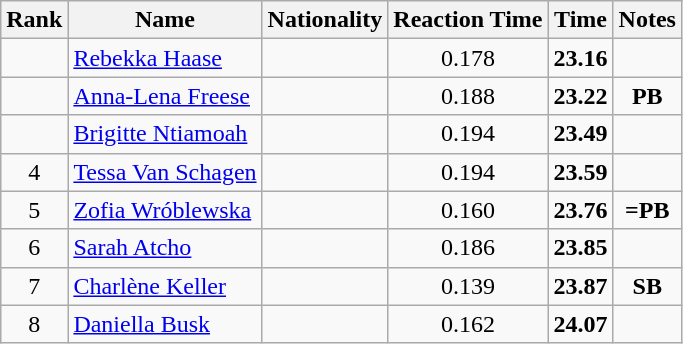<table class="wikitable sortable" style="text-align:center">
<tr>
<th>Rank</th>
<th>Name</th>
<th>Nationality</th>
<th>Reaction Time</th>
<th>Time</th>
<th>Notes</th>
</tr>
<tr>
<td></td>
<td align=left><a href='#'>Rebekka Haase</a></td>
<td align=left></td>
<td>0.178</td>
<td><strong>23.16</strong></td>
<td></td>
</tr>
<tr>
<td></td>
<td align=left><a href='#'>Anna-Lena Freese</a></td>
<td align=left></td>
<td>0.188</td>
<td><strong>23.22</strong></td>
<td><strong>PB</strong></td>
</tr>
<tr>
<td></td>
<td align=left><a href='#'>Brigitte Ntiamoah</a></td>
<td align=left></td>
<td>0.194</td>
<td><strong>23.49</strong></td>
<td></td>
</tr>
<tr>
<td>4</td>
<td align=left><a href='#'>Tessa Van Schagen</a></td>
<td align=left></td>
<td>0.194</td>
<td><strong>23.59</strong></td>
<td></td>
</tr>
<tr>
<td>5</td>
<td align=left><a href='#'>Zofia Wróblewska</a></td>
<td align=left></td>
<td>0.160</td>
<td><strong>23.76</strong></td>
<td><strong>=PB</strong></td>
</tr>
<tr>
<td>6</td>
<td align=left><a href='#'>Sarah Atcho</a></td>
<td align=left></td>
<td>0.186</td>
<td><strong>23.85</strong></td>
<td></td>
</tr>
<tr>
<td>7</td>
<td align=left><a href='#'>Charlène Keller</a></td>
<td align=left></td>
<td>0.139</td>
<td><strong>23.87</strong></td>
<td><strong>SB</strong></td>
</tr>
<tr>
<td>8</td>
<td align=left><a href='#'>Daniella Busk</a></td>
<td align=left></td>
<td>0.162</td>
<td><strong>24.07</strong></td>
<td></td>
</tr>
</table>
